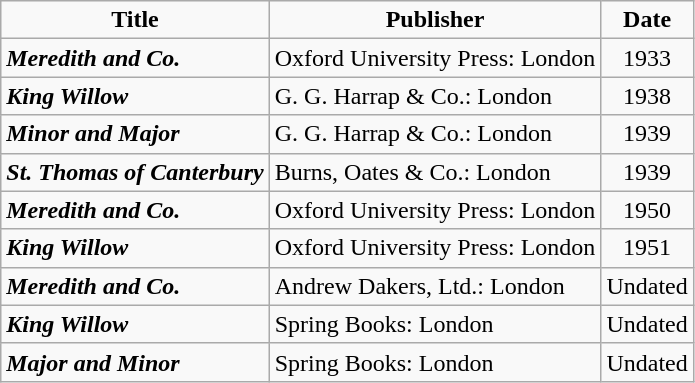<table class="wikitable">
<tr>
<td align="center"><strong>Title</strong></td>
<td align="center"><strong>Publisher</strong></td>
<td align="center"><strong>Date</strong></td>
</tr>
<tr>
<td><strong><em>Meredith and Co.</em></strong></td>
<td>Oxford University Press: London</td>
<td align="center">1933</td>
</tr>
<tr>
<td><strong><em>King Willow</em></strong></td>
<td>G. G. Harrap & Co.: London</td>
<td align="center">1938</td>
</tr>
<tr>
<td><strong><em>Minor and Major</em></strong></td>
<td>G. G. Harrap & Co.: London</td>
<td align="center">1939</td>
</tr>
<tr>
<td><strong><em>St. Thomas of Canterbury</em></strong></td>
<td>Burns, Oates & Co.: London</td>
<td align="center">1939</td>
</tr>
<tr>
<td><strong><em>Meredith and Co.</em></strong></td>
<td>Oxford University Press: London</td>
<td align="center">1950</td>
</tr>
<tr>
<td><strong><em>King Willow</em></strong></td>
<td>Oxford University Press: London</td>
<td align="center">1951</td>
</tr>
<tr>
<td><strong><em>Meredith and Co.</em></strong></td>
<td>Andrew Dakers, Ltd.: London</td>
<td align="center">Undated</td>
</tr>
<tr>
<td><strong><em>King Willow</em></strong></td>
<td>Spring Books: London</td>
<td align="center">Undated</td>
</tr>
<tr>
<td><strong><em>Major and Minor</em></strong></td>
<td>Spring Books: London</td>
<td align="center">Undated</td>
</tr>
</table>
